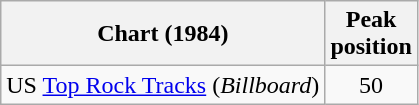<table class="wikitable sortable">
<tr>
<th>Chart (1984)</th>
<th>Peak<br>position</th>
</tr>
<tr>
<td>US <a href='#'>Top Rock Tracks</a> (<em>Billboard</em>)</td>
<td align="center">50</td>
</tr>
</table>
